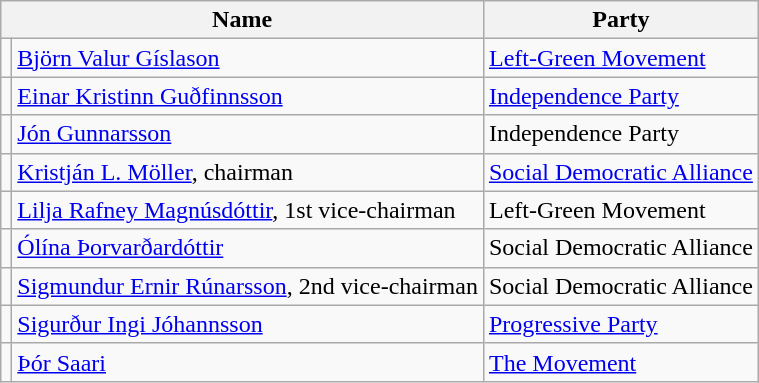<table class="sortable wikitable">
<tr>
<th colspan="2">Name</th>
<th>Party</th>
</tr>
<tr>
<td></td>
<td><a href='#'>Björn Valur Gíslason</a></td>
<td><a href='#'>Left-Green Movement</a></td>
</tr>
<tr>
<td></td>
<td><a href='#'>Einar Kristinn Guðfinnsson</a></td>
<td><a href='#'>Independence Party</a></td>
</tr>
<tr>
<td></td>
<td><a href='#'>Jón Gunnarsson</a></td>
<td>Independence Party</td>
</tr>
<tr>
<td></td>
<td><a href='#'>Kristján L. Möller</a>, chairman</td>
<td><a href='#'>Social Democratic Alliance</a></td>
</tr>
<tr>
<td></td>
<td><a href='#'>Lilja Rafney Magnúsdóttir</a>, 1st vice-chairman</td>
<td>Left-Green Movement</td>
</tr>
<tr>
<td></td>
<td><a href='#'>Ólína Þorvarðardóttir</a></td>
<td>Social Democratic Alliance</td>
</tr>
<tr>
<td></td>
<td><a href='#'>Sigmundur Ernir Rúnarsson</a>, 2nd vice-chairman</td>
<td>Social Democratic Alliance</td>
</tr>
<tr>
<td></td>
<td><a href='#'>Sigurður Ingi Jóhannsson</a></td>
<td><a href='#'>Progressive Party</a></td>
</tr>
<tr>
<td></td>
<td><a href='#'>Þór Saari</a></td>
<td><a href='#'>The Movement</a></td>
</tr>
</table>
